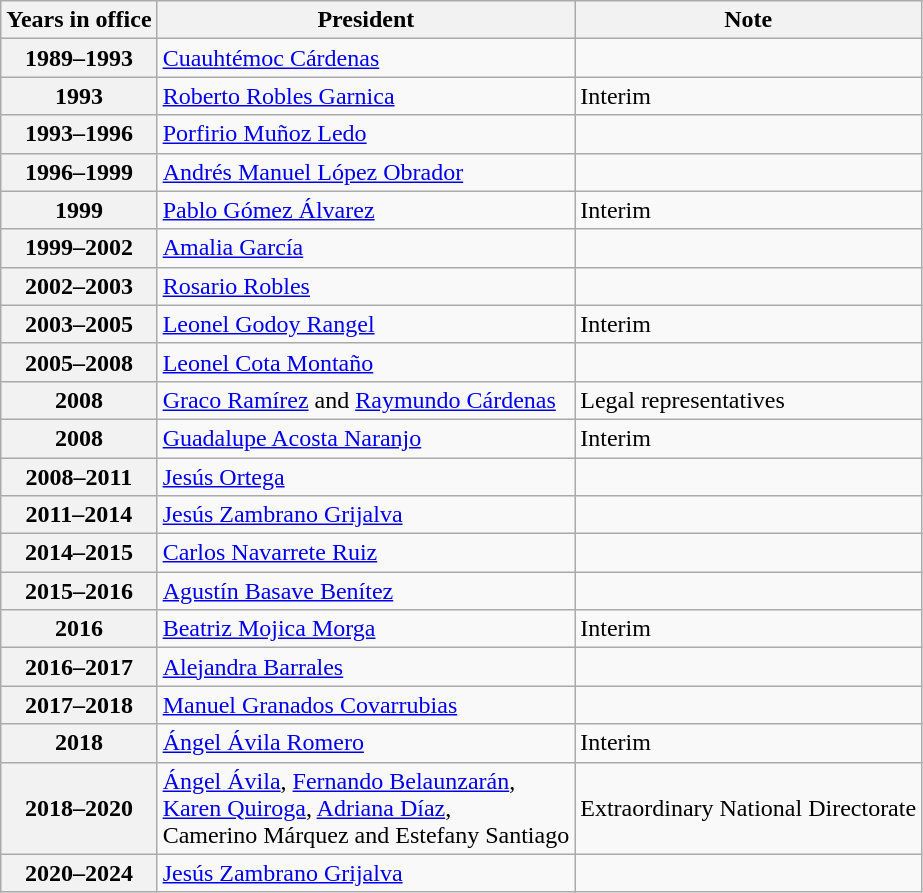<table class="wikitable">
<tr>
<th>Years in office</th>
<th>President</th>
<th>Note</th>
</tr>
<tr>
<th>1989–1993</th>
<td><a href='#'>Cuauhtémoc Cárdenas</a></td>
<td></td>
</tr>
<tr>
<th>1993</th>
<td><a href='#'>Roberto Robles Garnica</a></td>
<td>Interim</td>
</tr>
<tr>
<th>1993–1996</th>
<td><a href='#'>Porfirio Muñoz Ledo</a></td>
<td></td>
</tr>
<tr>
<th>1996–1999</th>
<td><a href='#'>Andrés Manuel López Obrador</a></td>
<td></td>
</tr>
<tr>
<th>1999</th>
<td><a href='#'>Pablo Gómez Álvarez</a></td>
<td>Interim</td>
</tr>
<tr>
<th>1999–2002</th>
<td><a href='#'>Amalia García</a></td>
<td></td>
</tr>
<tr>
<th>2002–2003</th>
<td><a href='#'>Rosario Robles</a></td>
<td></td>
</tr>
<tr>
<th>2003–2005</th>
<td><a href='#'>Leonel Godoy Rangel</a></td>
<td>Interim</td>
</tr>
<tr>
<th>2005–2008</th>
<td><a href='#'>Leonel Cota Montaño</a></td>
<td></td>
</tr>
<tr>
<th>2008</th>
<td><a href='#'>Graco Ramírez</a> and <a href='#'>Raymundo Cárdenas</a></td>
<td>Legal representatives</td>
</tr>
<tr>
<th>2008</th>
<td><a href='#'>Guadalupe Acosta Naranjo</a></td>
<td>Interim</td>
</tr>
<tr>
<th>2008–2011</th>
<td><a href='#'>Jesús Ortega</a></td>
<td></td>
</tr>
<tr>
<th>2011–2014</th>
<td><a href='#'>Jesús Zambrano Grijalva</a></td>
<td></td>
</tr>
<tr>
<th>2014–2015</th>
<td><a href='#'>Carlos Navarrete Ruiz</a></td>
<td></td>
</tr>
<tr>
<th>2015–2016</th>
<td><a href='#'>Agustín Basave Benítez</a></td>
<td></td>
</tr>
<tr>
<th>2016</th>
<td><a href='#'>Beatriz Mojica Morga</a></td>
<td>Interim</td>
</tr>
<tr>
<th>2016–2017</th>
<td><a href='#'>Alejandra Barrales</a></td>
<td></td>
</tr>
<tr>
<th>2017–2018</th>
<td><a href='#'>Manuel Granados Covarrubias</a></td>
<td></td>
</tr>
<tr>
<th>2018</th>
<td><a href='#'>Ángel Ávila Romero</a></td>
<td>Interim</td>
</tr>
<tr>
<th>2018–2020</th>
<td><a href='#'>Ángel Ávila</a>, <a href='#'>Fernando Belaunzarán</a>,<br> <a href='#'>Karen Quiroga</a>, <a href='#'>Adriana Díaz</a>,<br> Camerino Márquez and Estefany Santiago</td>
<td>Extraordinary National Directorate</td>
</tr>
<tr>
<th>2020–2024</th>
<td><a href='#'>Jesús Zambrano Grijalva</a></td>
<td></td>
</tr>
</table>
